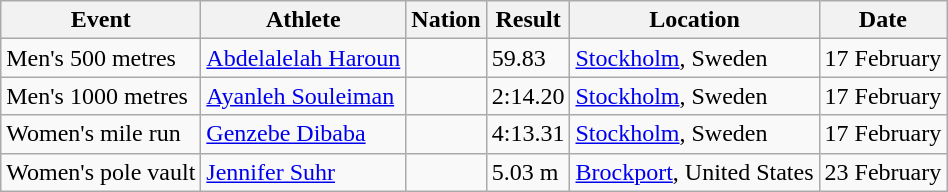<table class="wikitable sortable" style="text-align: left;">
<tr>
<th>Event</th>
<th>Athlete</th>
<th>Nation</th>
<th>Result</th>
<th>Location</th>
<th>Date</th>
</tr>
<tr>
<td>Men's 500 metres</td>
<td><a href='#'>Abdelalelah Haroun</a></td>
<td></td>
<td>59.83</td>
<td><a href='#'>Stockholm</a>, Sweden</td>
<td>17 February</td>
</tr>
<tr>
<td>Men's 1000 metres</td>
<td><a href='#'>Ayanleh Souleiman</a></td>
<td></td>
<td>2:14.20</td>
<td><a href='#'>Stockholm</a>, Sweden</td>
<td>17 February</td>
</tr>
<tr>
<td>Women's mile run</td>
<td><a href='#'>Genzebe Dibaba</a></td>
<td></td>
<td>4:13.31</td>
<td><a href='#'>Stockholm</a>, Sweden</td>
<td>17 February</td>
</tr>
<tr>
<td>Women's pole vault</td>
<td><a href='#'>Jennifer Suhr</a></td>
<td></td>
<td>5.03 m</td>
<td><a href='#'>Brockport</a>, United States</td>
<td>23 February</td>
</tr>
</table>
